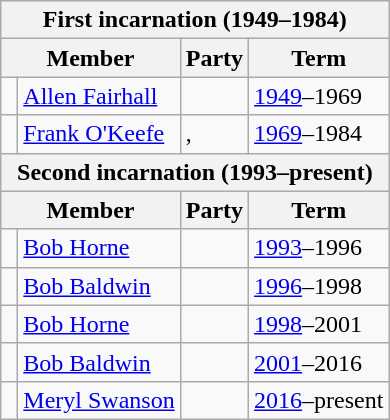<table class="wikitable">
<tr>
<th colspan="4">First incarnation (1949–1984)</th>
</tr>
<tr>
<th colspan="2">Member</th>
<th>Party</th>
<th>Term</th>
</tr>
<tr>
<td> </td>
<td><a href='#'>Allen Fairhall</a></td>
<td></td>
<td><a href='#'>1949</a>–1969</td>
</tr>
<tr>
<td> </td>
<td><a href='#'>Frank O'Keefe</a></td>
<td>, </td>
<td><a href='#'>1969</a>–1984</td>
</tr>
<tr>
<th colspan="4">Second incarnation (1993–present)</th>
</tr>
<tr>
<th colspan="2">Member</th>
<th>Party</th>
<th>Term</th>
</tr>
<tr>
<td> </td>
<td><a href='#'>Bob Horne</a></td>
<td></td>
<td><a href='#'>1993</a>–1996</td>
</tr>
<tr>
<td> </td>
<td><a href='#'>Bob Baldwin</a></td>
<td></td>
<td><a href='#'>1996</a>–1998</td>
</tr>
<tr>
<td> </td>
<td><a href='#'>Bob Horne</a></td>
<td></td>
<td><a href='#'>1998</a>–2001</td>
</tr>
<tr>
<td> </td>
<td><a href='#'>Bob Baldwin</a></td>
<td></td>
<td><a href='#'>2001</a>–2016</td>
</tr>
<tr>
<td> </td>
<td><a href='#'>Meryl Swanson</a></td>
<td></td>
<td><a href='#'>2016</a>–present</td>
</tr>
</table>
